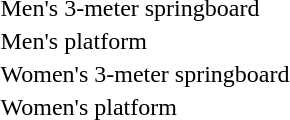<table>
<tr>
<td>Men's 3-meter springboard</td>
<td></td>
<td></td>
<td></td>
</tr>
<tr>
<td>Men's platform</td>
<td></td>
<td></td>
<td></td>
</tr>
<tr>
<td>Women's 3-meter springboard</td>
<td></td>
<td></td>
<td></td>
</tr>
<tr>
<td>Women's platform</td>
<td></td>
<td></td>
<td></td>
</tr>
</table>
